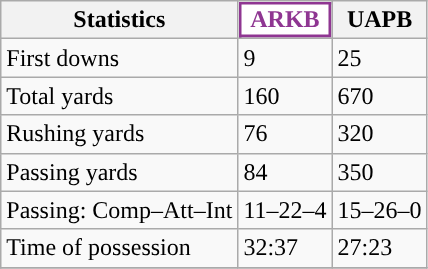<table class="wikitable" style="float: left;">
<tr>
<th>Statistics</th>
<th style="background-color:#FFFFFF;color:#8F3692;box-shadow: inset 2px 2px 0 #8F3692, inset -2px -2px 0 #8F3692">ARKB</th>
<th>UAPB</th>
</tr>
<tr>
<td>First downs</td>
<td>9</td>
<td>25</td>
</tr>
<tr>
<td>Total yards</td>
<td>160</td>
<td>670</td>
</tr>
<tr>
<td>Rushing yards</td>
<td>76</td>
<td>320</td>
</tr>
<tr>
<td>Passing yards</td>
<td>84</td>
<td>350</td>
</tr>
<tr>
<td>Passing: Comp–Att–Int</td>
<td>11–22–4</td>
<td>15–26–0</td>
</tr>
<tr>
<td>Time of possession</td>
<td>32:37</td>
<td>27:23</td>
</tr>
<tr>
</tr>
</table>
